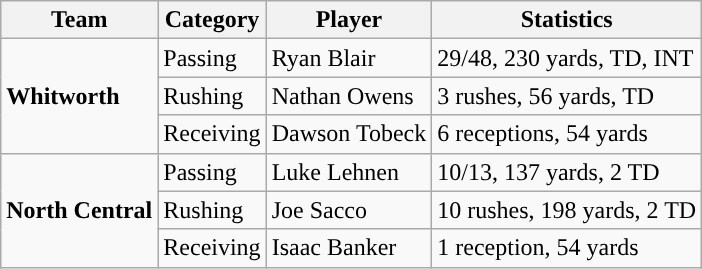<table class="wikitable" style="float: left;">
<tr>
<th>Team</th>
<th>Category</th>
<th>Player</th>
<th>Statistics</th>
</tr>
<tr>
<td rowspan=3><strong>Whitworth</strong></td>
<td>Passing</td>
<td>Ryan Blair</td>
<td>29/48, 230 yards, TD, INT</td>
</tr>
<tr>
<td>Rushing</td>
<td>Nathan Owens</td>
<td>3 rushes, 56 yards, TD</td>
</tr>
<tr>
<td>Receiving</td>
<td>Dawson Tobeck</td>
<td>6 receptions, 54 yards</td>
</tr>
<tr>
<td rowspan=3><strong>North Central</strong></td>
<td>Passing</td>
<td>Luke Lehnen</td>
<td>10/13, 137 yards, 2 TD</td>
</tr>
<tr>
<td>Rushing</td>
<td>Joe Sacco</td>
<td>10 rushes, 198 yards, 2 TD</td>
</tr>
<tr>
<td>Receiving</td>
<td>Isaac Banker</td>
<td>1 reception, 54 yards</td>
</tr>
</table>
